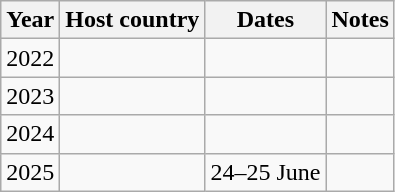<table class="wikitable plainrowheaders sortable">
<tr>
<th>Year</th>
<th>Host country</th>
<th>Dates</th>
<th>Notes</th>
</tr>
<tr>
<td>2022</td>
<td></td>
<td></td>
<td></td>
</tr>
<tr>
<td>2023</td>
<td></td>
<td></td>
<td></td>
</tr>
<tr>
<td>2024</td>
<td></td>
<td></td>
<td></td>
</tr>
<tr>
<td>2025</td>
<td></td>
<td>24–25 June</td>
<td></td>
</tr>
</table>
